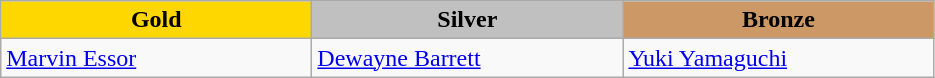<table class="wikitable" style="text-align:left">
<tr align="center">
<td width=200 bgcolor=gold><strong>Gold</strong></td>
<td width=200 bgcolor=silver><strong>Silver</strong></td>
<td width=200 bgcolor=CC9966><strong>Bronze</strong></td>
</tr>
<tr>
<td><a href='#'>Marvin Essor</a><br><em></em></td>
<td><a href='#'>Dewayne Barrett</a><br><em></em></td>
<td><a href='#'>Yuki Yamaguchi</a><br><em></em></td>
</tr>
</table>
